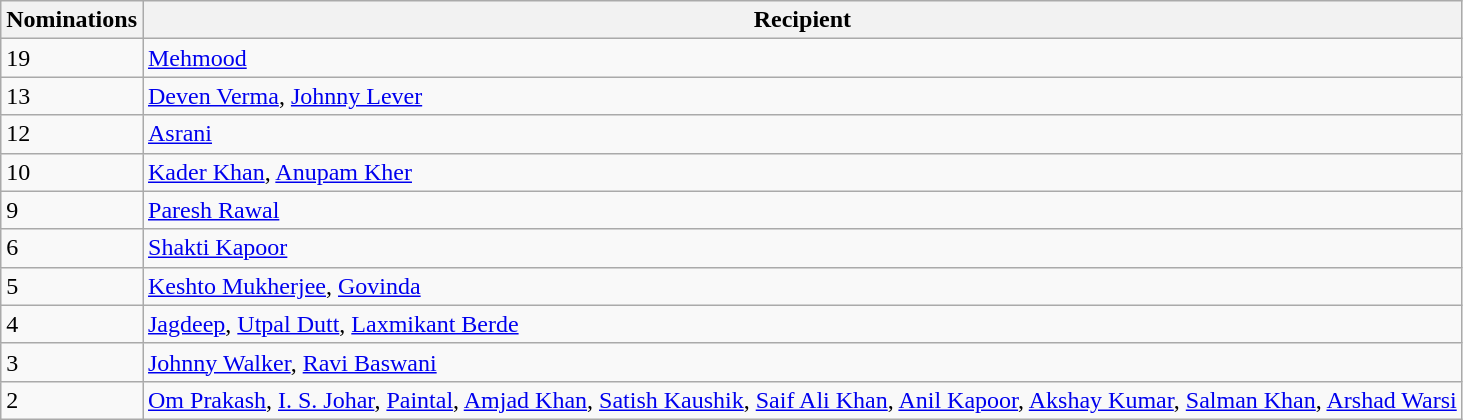<table class="wikitable">
<tr>
<th>Nominations</th>
<th>Recipient</th>
</tr>
<tr>
<td>19</td>
<td><a href='#'>Mehmood</a></td>
</tr>
<tr>
<td>13</td>
<td><a href='#'>Deven Verma</a>, <a href='#'>Johnny Lever</a></td>
</tr>
<tr>
<td>12</td>
<td><a href='#'>Asrani</a></td>
</tr>
<tr>
<td>10</td>
<td><a href='#'>Kader Khan</a>, <a href='#'>Anupam Kher</a></td>
</tr>
<tr>
<td>9</td>
<td><a href='#'>Paresh Rawal</a></td>
</tr>
<tr>
<td>6</td>
<td><a href='#'>Shakti Kapoor</a></td>
</tr>
<tr>
<td>5</td>
<td><a href='#'>Keshto Mukherjee</a>, <a href='#'>Govinda</a></td>
</tr>
<tr>
<td>4</td>
<td><a href='#'>Jagdeep</a>, <a href='#'>Utpal Dutt</a>, <a href='#'>Laxmikant Berde</a></td>
</tr>
<tr>
<td>3</td>
<td><a href='#'>Johnny Walker</a>, <a href='#'>Ravi Baswani</a></td>
</tr>
<tr>
<td>2</td>
<td><a href='#'>Om Prakash</a>, <a href='#'>I. S. Johar</a>, <a href='#'>Paintal</a>, <a href='#'>Amjad Khan</a>, <a href='#'>Satish Kaushik</a>, <a href='#'>Saif Ali Khan</a>, <a href='#'>Anil Kapoor</a>, <a href='#'>Akshay Kumar</a>, <a href='#'>Salman Khan</a>, <a href='#'>Arshad Warsi</a></td>
</tr>
</table>
